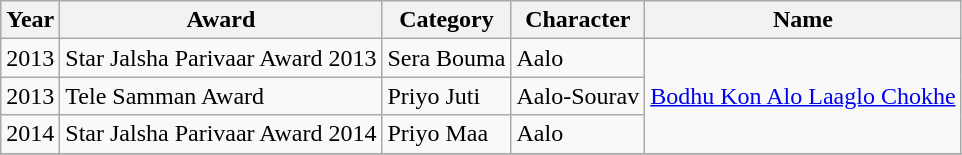<table class="wikitable sortable">
<tr>
<th>Year</th>
<th>Award</th>
<th>Category</th>
<th>Character</th>
<th>Name</th>
</tr>
<tr>
<td>2013</td>
<td>Star Jalsha Parivaar Award 2013</td>
<td>Sera Bouma</td>
<td>Aalo</td>
<td rowspan="3"><a href='#'>Bodhu Kon Alo Laaglo Chokhe</a></td>
</tr>
<tr>
<td>2013</td>
<td>Tele Samman Award</td>
<td>Priyo Juti</td>
<td>Aalo-Sourav</td>
</tr>
<tr>
<td>2014</td>
<td>Star Jalsha Parivaar Award 2014</td>
<td>Priyo Maa</td>
<td>Aalo</td>
</tr>
<tr>
</tr>
</table>
